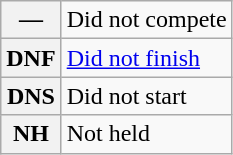<table class="wikitable">
<tr>
<th scope="row">—</th>
<td>Did not compete</td>
</tr>
<tr>
<th scope="row">DNF</th>
<td><a href='#'>Did not finish</a></td>
</tr>
<tr>
<th>DNS</th>
<td>Did not start</td>
</tr>
<tr>
<th scope="row">NH</th>
<td>Not held</td>
</tr>
</table>
